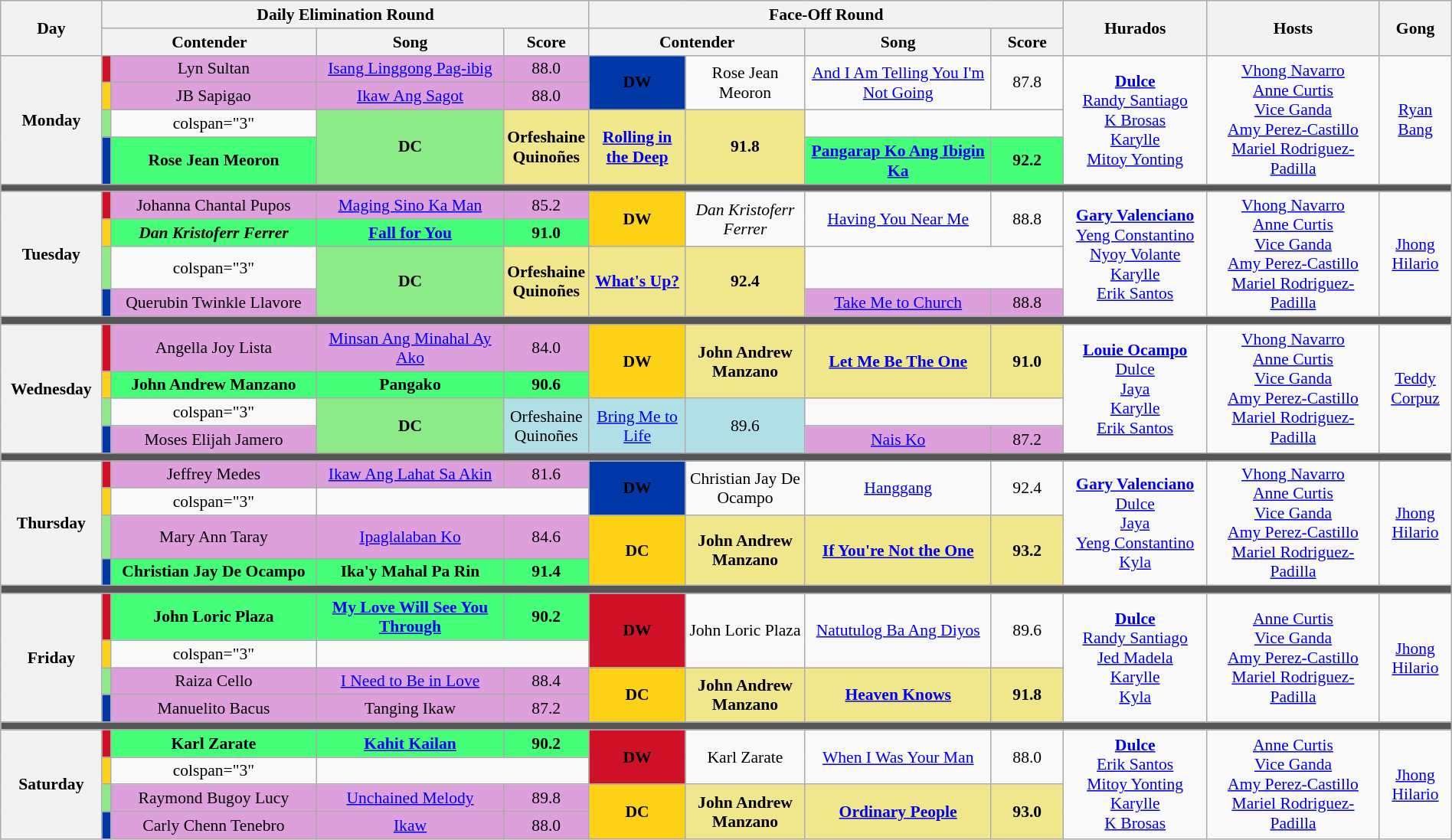<table class="wikitable mw-collapsible mw-collapsed" style="text-align:center; font-size:90%; width:100%;">
<tr>
<th rowspan="2" width="07%">Day</th>
<th colspan="4">Daily Elimination Round</th>
<th colspan="4">Face-Off Round</th>
<th rowspan="2" width="10%">Hurados</th>
<th rowspan="2" width="12%">Hosts</th>
<th rowspan="2" width="05%">Gong</th>
</tr>
<tr>
<th width="15%"  colspan=2>Contender</th>
<th width="13%">Song</th>
<th width="05%">Score</th>
<th width="15%"  colspan=2>Contender</th>
<th width="13%">Song</th>
<th width="05%">Score</th>
</tr>
<tr>
<th rowspan="4">Monday<br><small></small></th>
<th style="background-color:#CE1126;"></th>
<td style="background:Plum;">Lyn Sultan</td>
<td style="background:Plum;"><a href='#'>Isang Linggong Pag-ibig</a></td>
<td style="background:Plum;">88.0</td>
<th rowspan="2" style="background-color:#0038A8;">DW</th>
<td rowspan="2">Rose Jean Meoron</td>
<td rowspan="2"><a href='#'>And I Am Telling You I'm Not Going</a></td>
<td rowspan="2">87.8</td>
<td rowspan="4"><strong><a href='#'>Dulce</a></strong><br><a href='#'>Randy Santiago</a><br><a href='#'>K Brosas</a><br><a href='#'>Karylle</a><br><a href='#'>Mitoy Yonting</a></td>
<td rowspan="4"><a href='#'>Vhong Navarro</a><br><a href='#'>Anne Curtis</a><br><a href='#'>Vice Ganda</a><br><a href='#'>Amy Perez-Castillo</a><br><a href='#'>Mariel Rodriguez-Padilla</a></td>
<td rowspan="4"><a href='#'>Ryan Bang</a></td>
</tr>
<tr>
<th style="background-color:#FCD116;"></th>
<td style="background:Plum;">JB Sapigao</td>
<td style="background:Plum;"><a href='#'>Ikaw Ang Sagot</a></td>
<td style="background:Plum;">88.0</td>
</tr>
<tr>
<th style="background-color:#8deb87;"></th>
<td>colspan="3" </td>
<th rowspan="2" style="background-color:#8deb87;">DC</th>
<td rowspan="2" style="background:Khaki"><strong>Orfeshaine Quinoñes</strong></td>
<td rowspan="2" style="background:Khaki"><strong><a href='#'>Rolling in the Deep</a></strong></td>
<td rowspan="2" style="background:Khaki"><strong>91.8</strong></td>
</tr>
<tr>
<th style="background-color:#0038A8;"></th>
<td style="background:#44ff77;"><strong>Rose Jean Meoron</strong></td>
<td style="background:#44ff77;"><strong><a href='#'>Pangarap Ko Ang Ibigin Ka</a></strong></td>
<td style="background:#44ff77;"><strong>92.2</strong></td>
</tr>
<tr>
<th colspan="12" style="background:#555;"></th>
</tr>
<tr>
<th rowspan="4">Tuesday<br><small></small></th>
<th style="background-color:#CE1126;"></th>
<td style="background:Plum;">Johanna Chantal Pupos</td>
<td style="background:Plum;"><a href='#'>Maging Sino Ka Man</a></td>
<td style="background:Plum;">85.2</td>
<th rowspan="2" style="background-color:#FCD116;">DW</th>
<td rowspan="2"><em>Dan Kristoferr Ferrer</em></td>
<td rowspan="2"><a href='#'>Having You Near Me</a></td>
<td rowspan="2">88.8</td>
<td rowspan="4"><strong><a href='#'>Gary Valenciano</a></strong><br><a href='#'>Yeng Constantino</a><br><a href='#'>Nyoy Volante</a><br><a href='#'>Karylle</a><br><a href='#'>Erik Santos</a></td>
<td rowspan="4"><a href='#'>Vhong Navarro</a><br><a href='#'>Anne Curtis</a><br><a href='#'>Vice Ganda</a><br><a href='#'>Amy Perez-Castillo</a><br><a href='#'>Mariel Rodriguez-Padilla</a></td>
<td rowspan="4"><a href='#'>Jhong Hilario</a></td>
</tr>
<tr>
<th style="background-color:#FCD116;"></th>
<td style="background:#44ff77;"><strong><em>Dan Kristoferr Ferrer</em></strong></td>
<td style="background:#44ff77;"><strong><a href='#'>Fall for You</a></strong></td>
<td style="background:#44ff77;"><strong>91.0</strong></td>
</tr>
<tr>
<th style="background-color:#8deb87;"></th>
<td>colspan="3" </td>
<th rowspan="2" style="background-color:#8deb87;">DC</th>
<td rowspan="2" style="background:Khaki"><strong>Orfeshaine Quinoñes</strong></td>
<td rowspan="2" style="background:Khaki"><strong><a href='#'>What's Up?</a></strong></td>
<td rowspan="2" style="background:Khaki"><strong>92.4</strong></td>
</tr>
<tr>
<th style="background-color:#0038A8;"></th>
<td style="background:Plum;">Querubin Twinkle Llavore</td>
<td style="background:Plum;"><a href='#'>Take Me to Church</a></td>
<td style="background:Plum;">88.8</td>
</tr>
<tr>
<th colspan="12" style="background:#555;"></th>
</tr>
<tr>
<th rowspan="4">Wednesday<br><small></small></th>
<th style="background-color:#CE1126;"></th>
<td style="background:Plum;">Angella Joy Lista</td>
<td style="background:Plum;"><a href='#'>Minsan Ang Minahal Ay Ako</a></td>
<td style="background:Plum;">84.0</td>
<th rowspan="2" style="background-color:#FCD116;">DW</th>
<td rowspan="2" style="background:Khaki"><strong>John Andrew Manzano</strong></td>
<td rowspan="2" style="background:Khaki"><strong><a href='#'>Let Me Be The One</a></strong></td>
<td rowspan="2" style="background:Khaki"><strong>91.0</strong></td>
<td rowspan="4"><strong><a href='#'>Louie Ocampo</a></strong><br><a href='#'>Dulce</a><br><a href='#'>Jaya</a><br><a href='#'>Karylle</a><br><a href='#'>Erik Santos</a></td>
<td rowspan="4"><a href='#'>Vhong Navarro</a><br><a href='#'>Anne Curtis</a><br><a href='#'>Vice Ganda</a><br><a href='#'>Amy Perez-Castillo</a><br><a href='#'>Mariel Rodriguez-Padilla</a></td>
<td rowspan="4"><a href='#'>Teddy Corpuz</a></td>
</tr>
<tr>
<th style="background-color:#FCD116;"></th>
<td style="background:#44ff77;"><strong>John Andrew Manzano</strong></td>
<td style="background:#44ff77;"><strong>Pangako</strong></td>
<td style="background:#44ff77;"><strong>90.6</strong></td>
</tr>
<tr>
<th style="background-color:#8deb87;"></th>
<td>colspan="3" </td>
<th rowspan="2" style="background-color:#8deb87;">DC</th>
<td rowspan="2" style="background-color:#B0E0E6;">Orfeshaine Quinoñes</td>
<td rowspan="2" style="background-color:#B0E0E6;"><a href='#'>Bring Me to Life</a></td>
<td rowspan="2" style="background-color:#B0E0E6;">89.6</td>
</tr>
<tr>
<th style="background-color:#0038A8;"></th>
<td style="background:Plum;">Moses Elijah Jamero</td>
<td style="background:Plum;"><a href='#'>Nais Ko</a></td>
<td style="background:Plum;">87.2</td>
</tr>
<tr>
<th colspan="12" style="background:#555;"></th>
</tr>
<tr>
<th rowspan="4">Thursday<br><small></small></th>
<th style="background-color:#CE1126;"></th>
<td style="background:Plum;">Jeffrey Medes</td>
<td style="background:Plum;"><a href='#'>Ikaw Ang Lahat Sa Akin</a></td>
<td style="background:Plum;">81.6</td>
<th rowspan="2" style="background-color:#0038A8;">DW</th>
<td rowspan="2">Christian Jay De Ocampo</td>
<td rowspan="2"><a href='#'>Hanggang</a></td>
<td rowspan="2">92.4</td>
<td rowspan="4"><strong><a href='#'>Gary Valenciano</a></strong><br><a href='#'>Dulce</a><br><a href='#'>Jaya</a><br><a href='#'>Yeng Constantino</a><br><a href='#'>Kyla</a></td>
<td rowspan="4"><a href='#'>Vhong Navarro</a><br><a href='#'>Anne Curtis</a><br><a href='#'>Vice Ganda</a><br><a href='#'>Amy Perez-Castillo</a><br><a href='#'>Mariel Rodriguez-Padilla</a></td>
<td rowspan="4"><a href='#'>Jhong Hilario</a></td>
</tr>
<tr>
<th style="background-color:#FCD116;"></th>
<td>colspan="3" </td>
</tr>
<tr>
<th style="background-color:#8deb87;"></th>
<td style="background:Plum;">Mary Ann Taray</td>
<td style="background:Plum;"><a href='#'>Ipaglalaban Ko</a></td>
<td style="background:Plum;">84.6</td>
<th rowspan="2" style="background-color:#FCD116;">DC</th>
<td rowspan="2" style="background:Khaki"><strong>John Andrew Manzano</strong></td>
<td rowspan="2" style="background:Khaki"><strong><a href='#'>If You're Not the One</a></strong></td>
<td rowspan="2" style="background:Khaki"><strong>93.2</strong></td>
</tr>
<tr>
<th style="background-color:#0038A8;"></th>
<td style="background:#44ff77;"><strong>Christian Jay De Ocampo</strong></td>
<td style="background:#44ff77;"><strong>Ika'y Mahal Pa Rin</strong></td>
<td style="background:#44ff77;"><strong>91.4</strong></td>
</tr>
<tr>
<th colspan="12" style="background:#555;"></th>
</tr>
<tr>
<th rowspan="4">Friday<br><small></small></th>
<th style="background-color:#CE1126;"></th>
<td style="background:#44ff77;"><strong>John Loric Plaza</strong></td>
<td style="background:#44ff77;"><strong><a href='#'>My Love Will See You Through</a></strong></td>
<td style="background:#44ff77;"><strong>90.2</strong></td>
<th rowspan="2" style="background-color:#CE1126;">DW</th>
<td rowspan="2">John Loric Plaza</td>
<td rowspan="2"><a href='#'>Natutulog Ba Ang Diyos</a></td>
<td rowspan="2">89.6</td>
<td rowspan="4"><strong><a href='#'>Dulce</a></strong><br><a href='#'>Randy Santiago</a><br><a href='#'>Jed Madela</a><br><a href='#'>Karylle</a><br><a href='#'>Kyla</a></td>
<td rowspan="4"><a href='#'>Anne Curtis</a><br><a href='#'>Vice Ganda</a><br><a href='#'>Amy Perez-Castillo</a><br><a href='#'>Mariel Rodriguez-Padilla</a></td>
<td rowspan="4"><a href='#'>Jhong Hilario</a></td>
</tr>
<tr>
<th style="background-color:#FCD116;"></th>
<td>colspan="3" </td>
</tr>
<tr>
<th style="background-color:#8deb87;"></th>
<td style="background:Plum;">Raiza Cello</td>
<td style="background:Plum;"><a href='#'>I Need to Be in Love</a></td>
<td style="background:Plum;">88.4</td>
<th rowspan="2" style="background-color:#FCD116;">DC</th>
<td rowspan="2" style="background:Khaki"><strong>John Andrew Manzano</strong></td>
<td rowspan="2" style="background:Khaki"><strong><a href='#'>Heaven Knows</a></strong></td>
<td rowspan="2" style="background:Khaki"><strong>91.8</strong></td>
</tr>
<tr>
<th style="background-color:#0038A8;"></th>
<td style="background:Plum;">Manuelito Bacus</td>
<td style="background:Plum;">Tanging Ikaw</td>
<td style="background:Plum;">87.2</td>
</tr>
<tr>
<th colspan="12" style="background:#555;"></th>
</tr>
<tr>
<th rowspan="4">Saturday<br><small></small></th>
<th style="background-color:#CE1126;"></th>
<td style="background:#44ff77;"><strong>Karl Zarate</strong></td>
<td style="background:#44ff77;"><strong><a href='#'>Kahit Kailan</a></strong></td>
<td style="background:#44ff77;"><strong>90.2</strong></td>
<th rowspan="2" style="background-color:#CE1126;">DW</th>
<td rowspan="2">Karl Zarate</td>
<td rowspan="2"><a href='#'>When I Was Your Man</a></td>
<td rowspan="2">88.0</td>
<td rowspan="4"><strong><a href='#'>Dulce</a></strong><br><a href='#'>Erik Santos</a><br><a href='#'>Mitoy Yonting</a><br><a href='#'>Karylle</a><br><a href='#'>K Brosas</a></td>
<td rowspan="4"><a href='#'>Anne Curtis</a><br><a href='#'>Vice Ganda</a><br><a href='#'>Amy Perez-Castillo</a><br><a href='#'>Mariel Rodriguez-Padilla</a></td>
<td rowspan="4"><a href='#'>Jhong Hilario</a></td>
</tr>
<tr>
<th style="background-color:#FCD116;"></th>
<td>colspan="3" </td>
</tr>
<tr>
<th style="background-color:#8deb87;"></th>
<td style="background:Plum;">Raymond Bugoy Lucy</td>
<td style="background:Plum;"><a href='#'>Unchained Melody</a></td>
<td style="background:Plum;">89.8</td>
<th rowspan="2" style="background-color:#FCD116;">DC</th>
<td rowspan="2" style="background:Khaki"><strong>John Andrew Manzano</strong></td>
<td rowspan="2" style="background:Khaki"><strong><a href='#'>Ordinary People</a></strong></td>
<td rowspan="2" style="background:Khaki"><strong>93.0</strong></td>
</tr>
<tr>
<th style="background-color:#0038A8;"></th>
<td style="background:Plum;">Carly Chenn Tenebro</td>
<td style="background:Plum;"><a href='#'>Ikaw</a></td>
<td style="background:Plum;">88.0</td>
</tr>
</table>
